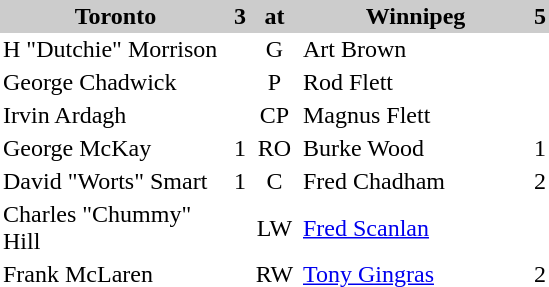<table cellpadding=2 cellspacing=0 border=0>
<tr bgcolor=#cccccc>
<th width=150>Toronto</th>
<th>3</th>
<th width=30>at</th>
<th width=150>Winnipeg</th>
<th>5</th>
</tr>
<tr>
<td>H "Dutchie" Morrison</td>
<td></td>
<td align=center>G</td>
<td>Art Brown</td>
<td></td>
<td></td>
</tr>
<tr>
<td>George Chadwick</td>
<td></td>
<td align=center>P</td>
<td>Rod Flett</td>
<td></td>
<td></td>
</tr>
<tr>
<td>Irvin Ardagh</td>
<td></td>
<td align=center>CP</td>
<td>Magnus Flett</td>
<td></td>
<td></td>
</tr>
<tr>
<td>George McKay</td>
<td>1</td>
<td align=center>RO</td>
<td>Burke Wood</td>
<td>1</td>
<td></td>
</tr>
<tr>
<td>David "Worts" Smart</td>
<td>1</td>
<td align=center>C</td>
<td>Fred Chadham</td>
<td>2</td>
<td></td>
</tr>
<tr>
<td>Charles "Chummy" Hill</td>
<td></td>
<td align=center>LW</td>
<td><a href='#'>Fred Scanlan</a></td>
<td></td>
<td></td>
</tr>
<tr>
<td>Frank McLaren</td>
<td></td>
<td align=center>RW</td>
<td><a href='#'>Tony Gingras</a></td>
<td>2</td>
<td></td>
</tr>
<tr>
</tr>
</table>
